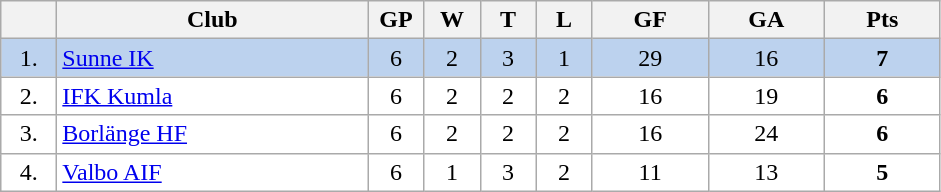<table class="wikitable">
<tr>
<th width="30"></th>
<th width="200">Club</th>
<th width="30">GP</th>
<th width="30">W</th>
<th width="30">T</th>
<th width="30">L</th>
<th width="70">GF</th>
<th width="70">GA</th>
<th width="70">Pts</th>
</tr>
<tr bgcolor="#BCD2EE" align="center">
<td>1.</td>
<td align="left"><a href='#'>Sunne IK</a></td>
<td>6</td>
<td>2</td>
<td>3</td>
<td>1</td>
<td>29</td>
<td>16</td>
<td><strong>7</strong></td>
</tr>
<tr bgcolor="#FFFFFF" align="center">
<td>2.</td>
<td align="left"><a href='#'>IFK Kumla</a></td>
<td>6</td>
<td>2</td>
<td>2</td>
<td>2</td>
<td>16</td>
<td>19</td>
<td><strong>6</strong></td>
</tr>
<tr bgcolor="#FFFFFF" align="center">
<td>3.</td>
<td align="left"><a href='#'>Borlänge HF</a></td>
<td>6</td>
<td>2</td>
<td>2</td>
<td>2</td>
<td>16</td>
<td>24</td>
<td><strong>6</strong></td>
</tr>
<tr bgcolor="#FFFFFF" align="center">
<td>4.</td>
<td align="left"><a href='#'>Valbo AIF</a></td>
<td>6</td>
<td>1</td>
<td>3</td>
<td>2</td>
<td>11</td>
<td>13</td>
<td><strong>5</strong></td>
</tr>
</table>
